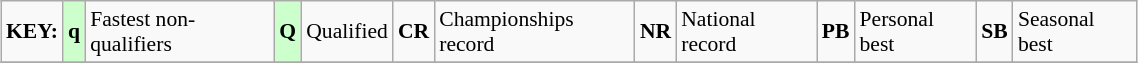<table class="wikitable" style="margin:0.5em auto; font-size:90%;position:relative;" width=60%>
<tr>
<td><strong>KEY:</strong></td>
<td bgcolor=ccffcc align=center><strong>q</strong></td>
<td>Fastest non-qualifiers</td>
<td bgcolor=ccffcc align=center><strong>Q</strong></td>
<td>Qualified</td>
<td align=center><strong>CR</strong></td>
<td>Championships record</td>
<td align=center><strong>NR</strong></td>
<td>National record</td>
<td align=center><strong>PB</strong></td>
<td>Personal best</td>
<td align=center><strong>SB</strong></td>
<td>Seasonal best</td>
</tr>
<tr>
</tr>
</table>
